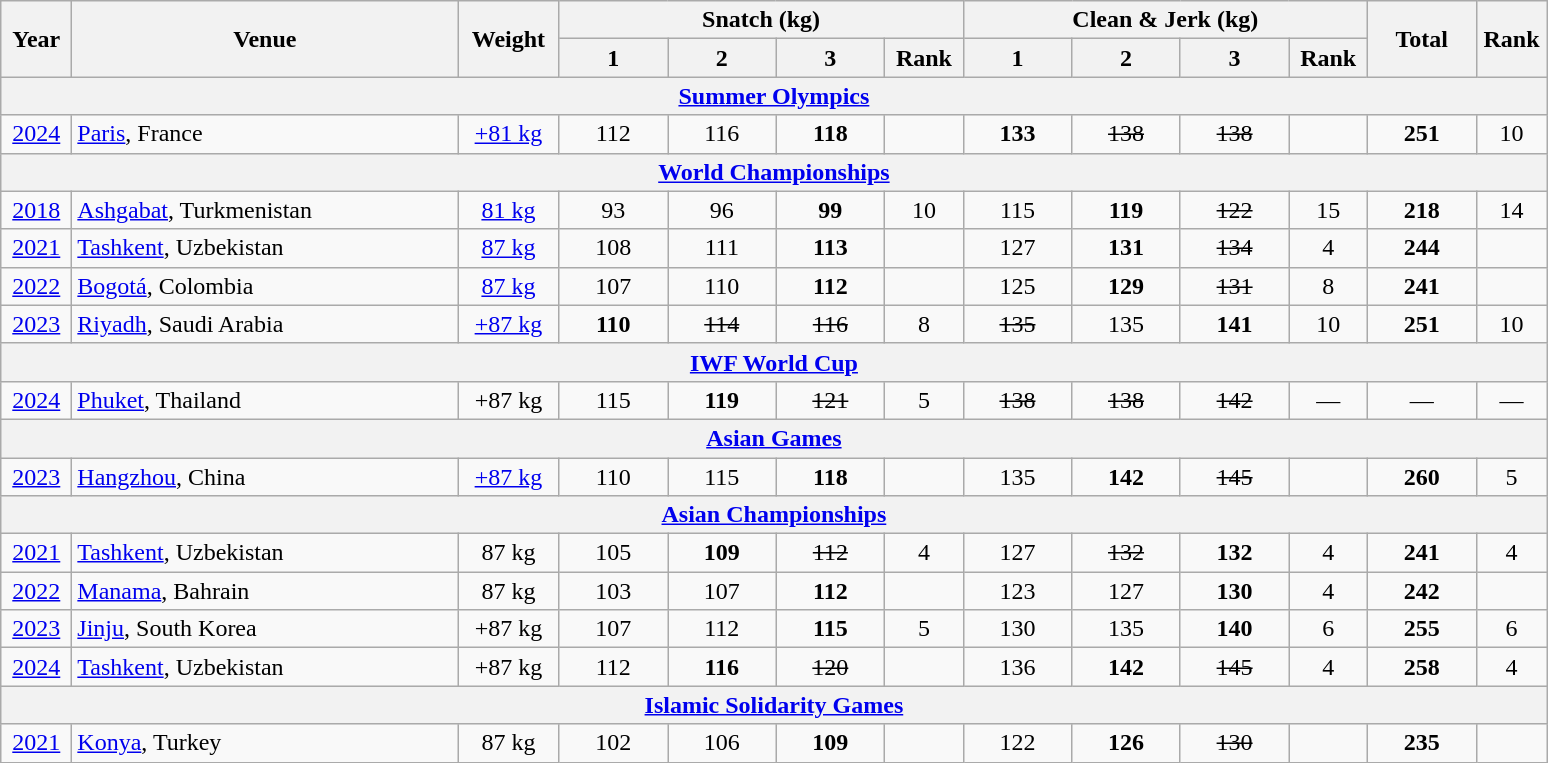<table class = "wikitable" style="text-align:center;">
<tr>
<th rowspan=2 width=40>Year</th>
<th rowspan=2 width=250>Venue</th>
<th rowspan=2 width=60>Weight</th>
<th colspan=4>Snatch (kg)</th>
<th colspan=4>Clean & Jerk (kg)</th>
<th rowspan=2 width=65>Total</th>
<th rowspan=2 width=40>Rank</th>
</tr>
<tr>
<th width=65>1</th>
<th width=65>2</th>
<th width=65>3</th>
<th width=45>Rank</th>
<th width=65>1</th>
<th width=65>2</th>
<th width=65>3</th>
<th width=45>Rank</th>
</tr>
<tr>
<th colspan=13><a href='#'>Summer Olympics</a></th>
</tr>
<tr>
<td><a href='#'>2024</a></td>
<td align=left><a href='#'>Paris</a>, France</td>
<td><a href='#'>+81 kg</a></td>
<td>112</td>
<td>116</td>
<td><strong>118</strong></td>
<td></td>
<td><strong>133</strong></td>
<td><s>138</s></td>
<td><s>138</s></td>
<td></td>
<td><strong>251</strong></td>
<td>10</td>
</tr>
<tr>
<th colspan=13><a href='#'>World Championships</a></th>
</tr>
<tr>
<td><a href='#'>2018</a></td>
<td align=left><a href='#'>Ashgabat</a>, Turkmenistan</td>
<td><a href='#'>81 kg</a></td>
<td>93</td>
<td>96</td>
<td><strong>99</strong></td>
<td>10</td>
<td>115</td>
<td><strong>119</strong></td>
<td><s>122</s></td>
<td>15</td>
<td><strong>218</strong></td>
<td>14</td>
</tr>
<tr>
<td><a href='#'>2021</a></td>
<td align=left><a href='#'>Tashkent</a>, Uzbekistan</td>
<td><a href='#'>87 kg</a></td>
<td>108</td>
<td>111</td>
<td><strong>113</strong></td>
<td></td>
<td>127</td>
<td><strong>131</strong></td>
<td><s>134</s></td>
<td>4</td>
<td><strong>244</strong></td>
<td></td>
</tr>
<tr>
<td><a href='#'>2022</a></td>
<td align=left><a href='#'>Bogotá</a>, Colombia</td>
<td><a href='#'>87 kg</a></td>
<td>107</td>
<td>110</td>
<td><strong>112</strong></td>
<td></td>
<td>125</td>
<td><strong>129</strong></td>
<td><s>131</s></td>
<td>8</td>
<td><strong>241</strong></td>
<td></td>
</tr>
<tr>
<td><a href='#'>2023</a></td>
<td align=left><a href='#'>Riyadh</a>, Saudi Arabia</td>
<td><a href='#'>+87 kg</a></td>
<td><strong>110</strong></td>
<td><s>114</s></td>
<td><s>116</s></td>
<td>8</td>
<td><s>135</s></td>
<td>135</td>
<td><strong>141</strong></td>
<td>10</td>
<td><strong>251</strong></td>
<td>10</td>
</tr>
<tr>
<th colspan=13><a href='#'>IWF World Cup</a></th>
</tr>
<tr>
<td><a href='#'>2024</a></td>
<td align=left><a href='#'>Phuket</a>, Thailand</td>
<td>+87 kg</td>
<td>115</td>
<td><strong>119</strong></td>
<td><s>121</s></td>
<td>5</td>
<td><s>138</s></td>
<td><s>138</s></td>
<td><s>142</s></td>
<td>—</td>
<td>—</td>
<td>—</td>
</tr>
<tr>
<th colspan=13><a href='#'>Asian Games</a></th>
</tr>
<tr>
<td><a href='#'>2023</a></td>
<td align=left><a href='#'>Hangzhou</a>, China</td>
<td><a href='#'>+87 kg</a></td>
<td>110</td>
<td>115</td>
<td><strong>118</strong></td>
<td></td>
<td>135</td>
<td><strong>142</strong></td>
<td><s>145</s></td>
<td></td>
<td><strong>260</strong></td>
<td>5</td>
</tr>
<tr>
<th colspan=13><a href='#'>Asian Championships</a></th>
</tr>
<tr>
<td><a href='#'>2021</a></td>
<td align=left><a href='#'>Tashkent</a>, Uzbekistan</td>
<td>87 kg</td>
<td>105</td>
<td><strong>109</strong></td>
<td><s>112</s></td>
<td>4</td>
<td>127</td>
<td><s>132</s></td>
<td><strong>132</strong></td>
<td>4</td>
<td><strong>241</strong></td>
<td>4</td>
</tr>
<tr>
<td><a href='#'>2022</a></td>
<td align=left><a href='#'>Manama</a>, Bahrain</td>
<td>87 kg</td>
<td>103</td>
<td>107</td>
<td><strong>112</strong></td>
<td></td>
<td>123</td>
<td>127</td>
<td><strong>130</strong></td>
<td>4</td>
<td><strong>242</strong></td>
<td></td>
</tr>
<tr>
<td><a href='#'>2023</a></td>
<td align=left><a href='#'>Jinju</a>, South Korea</td>
<td>+87 kg</td>
<td>107</td>
<td>112</td>
<td><strong>115</strong></td>
<td>5</td>
<td>130</td>
<td>135</td>
<td><strong>140</strong></td>
<td>6</td>
<td><strong>255</strong></td>
<td>6</td>
</tr>
<tr>
<td><a href='#'>2024</a></td>
<td align=left><a href='#'>Tashkent</a>, Uzbekistan</td>
<td>+87 kg</td>
<td>112</td>
<td><strong>116</strong></td>
<td><s>120</s></td>
<td></td>
<td>136</td>
<td><strong>142</strong></td>
<td><s>145</s></td>
<td>4</td>
<td><strong>258</strong></td>
<td>4</td>
</tr>
<tr>
<th colspan=13><a href='#'>Islamic Solidarity Games</a></th>
</tr>
<tr>
<td><a href='#'>2021</a></td>
<td align=left><a href='#'>Konya</a>, Turkey</td>
<td>87 kg</td>
<td>102</td>
<td>106</td>
<td><strong>109</strong></td>
<td></td>
<td>122</td>
<td><strong>126</strong></td>
<td><s>130</s></td>
<td></td>
<td><strong>235</strong></td>
<td></td>
</tr>
</table>
